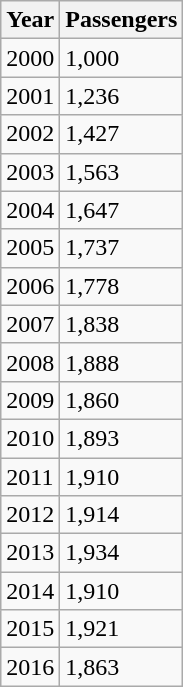<table class="wikitable">
<tr>
<th>Year</th>
<th>Passengers</th>
</tr>
<tr>
<td>2000</td>
<td>1,000</td>
</tr>
<tr>
<td>2001</td>
<td>1,236</td>
</tr>
<tr>
<td>2002</td>
<td>1,427</td>
</tr>
<tr>
<td>2003</td>
<td>1,563</td>
</tr>
<tr>
<td>2004</td>
<td>1,647</td>
</tr>
<tr>
<td>2005</td>
<td>1,737</td>
</tr>
<tr>
<td>2006</td>
<td>1,778</td>
</tr>
<tr>
<td>2007</td>
<td>1,838</td>
</tr>
<tr>
<td>2008</td>
<td>1,888</td>
</tr>
<tr>
<td>2009</td>
<td>1,860</td>
</tr>
<tr>
<td>2010</td>
<td>1,893</td>
</tr>
<tr>
<td>2011</td>
<td>1,910</td>
</tr>
<tr>
<td>2012</td>
<td>1,914</td>
</tr>
<tr>
<td>2013</td>
<td>1,934</td>
</tr>
<tr>
<td>2014</td>
<td>1,910</td>
</tr>
<tr>
<td>2015</td>
<td>1,921</td>
</tr>
<tr>
<td>2016</td>
<td>1,863</td>
</tr>
</table>
